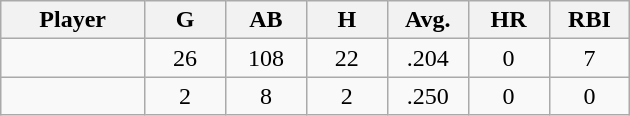<table class="wikitable sortable">
<tr>
<th bgcolor="#DDDDFF" width="16%">Player</th>
<th bgcolor="#DDDDFF" width="9%">G</th>
<th bgcolor="#DDDDFF" width="9%">AB</th>
<th bgcolor="#DDDDFF" width="9%">H</th>
<th bgcolor="#DDDDFF" width="9%">Avg.</th>
<th bgcolor="#DDDDFF" width="9%">HR</th>
<th bgcolor="#DDDDFF" width="9%">RBI</th>
</tr>
<tr align="center">
<td></td>
<td>26</td>
<td>108</td>
<td>22</td>
<td>.204</td>
<td>0</td>
<td>7</td>
</tr>
<tr align="center">
<td></td>
<td>2</td>
<td>8</td>
<td>2</td>
<td>.250</td>
<td>0</td>
<td>0</td>
</tr>
</table>
